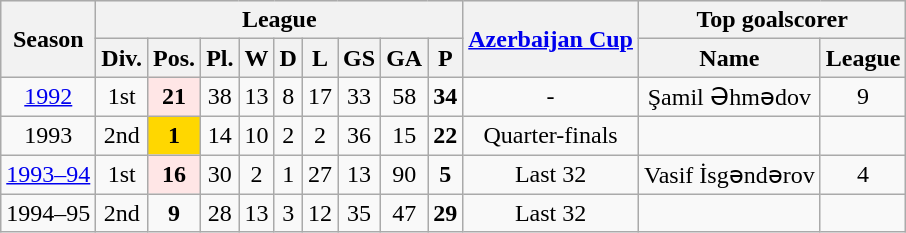<table class="wikitable">
<tr style="background:#efefef;">
<th rowspan="2">Season</th>
<th colspan="9">League</th>
<th rowspan="2"><a href='#'>Azerbaijan Cup</a></th>
<th colspan="2">Top goalscorer</th>
</tr>
<tr>
<th>Div.</th>
<th>Pos.</th>
<th>Pl.</th>
<th>W</th>
<th>D</th>
<th>L</th>
<th>GS</th>
<th>GA</th>
<th>P</th>
<th>Name</th>
<th>League</th>
</tr>
<tr>
<td align=center><a href='#'>1992</a></td>
<td align=center>1st</td>
<td align=center bgcolor=#FFE6E6><strong>21</strong></td>
<td align=center>38</td>
<td align=center>13</td>
<td align=center>8</td>
<td align=center>17</td>
<td align=center>33</td>
<td align=center>58</td>
<td align=center><strong>34</strong></td>
<td align=center>-</td>
<td align=center>Şamil Əhmədov</td>
<td align=center>9</td>
</tr>
<tr>
<td align=center>1993</td>
<td align=center>2nd</td>
<td align=center bgcolor=gold><strong>1</strong></td>
<td align=center>14</td>
<td align=center>10</td>
<td align=center>2</td>
<td align=center>2</td>
<td align=center>36</td>
<td align=center>15</td>
<td align=center><strong>22</strong></td>
<td align=center>Quarter-finals</td>
<td align=center></td>
<td align=center></td>
</tr>
<tr>
<td align=center><a href='#'>1993–94</a></td>
<td align=center>1st</td>
<td align=center bgcolor=#FFE6E6><strong>16</strong></td>
<td align=center>30</td>
<td align=center>2</td>
<td align=center>1</td>
<td align=center>27</td>
<td align=center>13</td>
<td align=center>90</td>
<td align=center><strong>5</strong></td>
<td align=center>Last 32</td>
<td align=center>Vasif İsgəndərov</td>
<td align=center>4</td>
</tr>
<tr>
<td align=center>1994–95</td>
<td align=center>2nd</td>
<td align=center><strong>9</strong></td>
<td align=center>28</td>
<td align=center>13</td>
<td align=center>3</td>
<td align=center>12</td>
<td align=center>35</td>
<td align=center>47</td>
<td align=center><strong>29</strong></td>
<td align=center>Last 32</td>
<td align=center></td>
<td align=center></td>
</tr>
</table>
